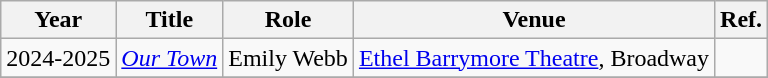<table class="wikitable unsortable">
<tr>
<th>Year</th>
<th>Title</th>
<th>Role</th>
<th>Venue</th>
<th class="unsortable">Ref.</th>
</tr>
<tr>
<td>2024-2025</td>
<td><em><a href='#'>Our Town</a></em></td>
<td>Emily Webb</td>
<td><a href='#'>Ethel Barrymore Theatre</a>, Broadway</td>
<td></td>
</tr>
<tr>
</tr>
</table>
